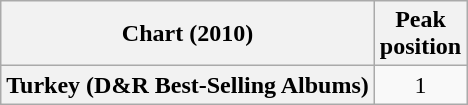<table class="wikitable plainrowheaders sortable" style="text-align:center;" border="1">
<tr>
<th scope="col">Chart (2010)</th>
<th scope="col">Peak<br>position</th>
</tr>
<tr>
<th scope="row">Turkey (D&R Best-Selling Albums)</th>
<td>1</td>
</tr>
</table>
